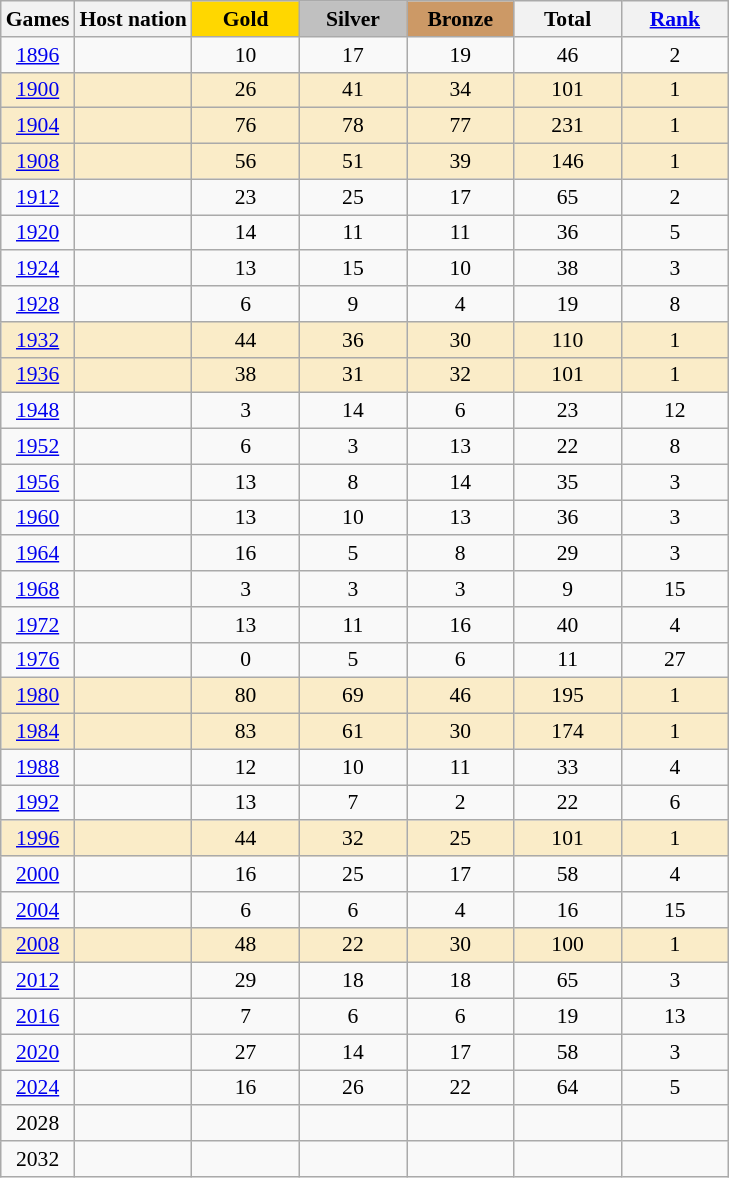<table class="wikitable sortable" style="text-align:center; font-size:90%;">
<tr>
<th>Games</th>
<th>Host nation</th>
<th style="background-color:gold; width:4.5em; font-weight:bold;">Gold</th>
<th style="background-color:silver; width:4.5em; font-weight:bold;">Silver</th>
<th style="background-color:#cc9966; width:4.5em; font-weight:bold;">Bronze</th>
<th style="width:4.5em; font-weight:bold;">Total</th>
<th style="width:4.5em; font-weight:bold;"><a href='#'>Rank</a></th>
</tr>
<tr>
<td><a href='#'>1896</a></td>
<td align=left></td>
<td>10</td>
<td>17</td>
<td>19</td>
<td>46</td>
<td>2</td>
</tr>
<tr bgcolor=faecc8>
<td><a href='#'>1900</a></td>
<td align=left></td>
<td>26</td>
<td>41</td>
<td>34</td>
<td>101</td>
<td>1</td>
</tr>
<tr bgcolor=faecc8>
<td><a href='#'>1904</a></td>
<td align=left></td>
<td>76</td>
<td>78</td>
<td>77</td>
<td>231</td>
<td>1</td>
</tr>
<tr bgcolor=faecc8>
<td><a href='#'>1908</a></td>
<td align=left></td>
<td>56</td>
<td>51</td>
<td>39</td>
<td>146</td>
<td>1</td>
</tr>
<tr>
<td><a href='#'>1912</a></td>
<td align=left></td>
<td>23</td>
<td>25</td>
<td>17</td>
<td>65</td>
<td>2</td>
</tr>
<tr>
<td><a href='#'>1920</a></td>
<td align=left></td>
<td>14</td>
<td>11</td>
<td>11</td>
<td>36</td>
<td>5</td>
</tr>
<tr>
<td><a href='#'>1924</a></td>
<td align=left></td>
<td>13</td>
<td>15</td>
<td>10</td>
<td>38</td>
<td>3</td>
</tr>
<tr>
<td><a href='#'>1928</a></td>
<td align=left></td>
<td>6</td>
<td>9</td>
<td>4</td>
<td>19</td>
<td>8</td>
</tr>
<tr bgcolor=faecc8>
<td><a href='#'>1932</a></td>
<td align=left></td>
<td>44</td>
<td>36</td>
<td>30</td>
<td>110</td>
<td>1</td>
</tr>
<tr bgcolor=faecc8>
<td><a href='#'>1936</a></td>
<td align=left></td>
<td>38</td>
<td>31</td>
<td>32</td>
<td>101</td>
<td>1</td>
</tr>
<tr>
<td><a href='#'>1948</a></td>
<td align=left></td>
<td>3</td>
<td>14</td>
<td>6</td>
<td>23</td>
<td>12</td>
</tr>
<tr>
<td><a href='#'>1952</a></td>
<td align=left></td>
<td>6</td>
<td>3</td>
<td>13</td>
<td>22</td>
<td>8</td>
</tr>
<tr>
<td><a href='#'>1956</a></td>
<td align=left></td>
<td>13</td>
<td>8</td>
<td>14</td>
<td>35</td>
<td>3</td>
</tr>
<tr>
<td><a href='#'>1960</a></td>
<td align=left></td>
<td>13</td>
<td>10</td>
<td>13</td>
<td>36</td>
<td>3</td>
</tr>
<tr>
<td><a href='#'>1964</a></td>
<td align=left></td>
<td>16</td>
<td>5</td>
<td>8</td>
<td>29</td>
<td>3</td>
</tr>
<tr>
<td><a href='#'>1968</a></td>
<td align=left></td>
<td>3</td>
<td>3</td>
<td>3</td>
<td>9</td>
<td>15</td>
</tr>
<tr>
<td><a href='#'>1972</a></td>
<td align=left></td>
<td>13</td>
<td>11</td>
<td>16</td>
<td>40</td>
<td>4</td>
</tr>
<tr>
<td><a href='#'>1976</a></td>
<td align=left></td>
<td>0</td>
<td>5</td>
<td>6</td>
<td>11</td>
<td>27</td>
</tr>
<tr bgcolor=faecc8>
<td><a href='#'>1980</a></td>
<td align=left></td>
<td>80</td>
<td>69</td>
<td>46</td>
<td>195</td>
<td>1</td>
</tr>
<tr bgcolor=faecc8>
<td><a href='#'>1984</a></td>
<td align=left></td>
<td>83</td>
<td>61</td>
<td>30</td>
<td>174</td>
<td>1</td>
</tr>
<tr>
<td><a href='#'>1988</a></td>
<td align=left></td>
<td>12</td>
<td>10</td>
<td>11</td>
<td>33</td>
<td>4</td>
</tr>
<tr>
<td><a href='#'>1992</a></td>
<td align=left></td>
<td>13</td>
<td>7</td>
<td>2</td>
<td>22</td>
<td>6</td>
</tr>
<tr bgcolor=faecc8>
<td><a href='#'>1996</a></td>
<td align=left></td>
<td>44</td>
<td>32</td>
<td>25</td>
<td>101</td>
<td>1</td>
</tr>
<tr>
<td><a href='#'>2000</a></td>
<td align=left></td>
<td>16</td>
<td>25</td>
<td>17</td>
<td>58</td>
<td>4</td>
</tr>
<tr>
<td><a href='#'>2004</a></td>
<td align=left></td>
<td>6</td>
<td>6</td>
<td>4</td>
<td>16</td>
<td>15</td>
</tr>
<tr bgcolor=faecc8>
<td><a href='#'>2008</a></td>
<td align=left></td>
<td>48</td>
<td>22</td>
<td>30</td>
<td>100</td>
<td>1</td>
</tr>
<tr>
<td><a href='#'>2012</a></td>
<td align=left></td>
<td>29</td>
<td>18</td>
<td>18</td>
<td>65</td>
<td>3</td>
</tr>
<tr>
<td><a href='#'>2016</a></td>
<td align=left></td>
<td>7</td>
<td>6</td>
<td>6</td>
<td>19</td>
<td>13</td>
</tr>
<tr>
<td><a href='#'>2020</a></td>
<td align=left></td>
<td>27</td>
<td>14</td>
<td>17</td>
<td>58</td>
<td>3</td>
</tr>
<tr>
<td><a href='#'>2024</a></td>
<td align=left></td>
<td>16</td>
<td>26</td>
<td>22</td>
<td>64</td>
<td>5</td>
</tr>
<tr>
<td>2028</td>
<td align=left></td>
<td></td>
<td></td>
<td></td>
<td></td>
<td></td>
</tr>
<tr>
<td>2032</td>
<td align=left></td>
<td></td>
<td></td>
<td></td>
<td></td>
<td></td>
</tr>
</table>
